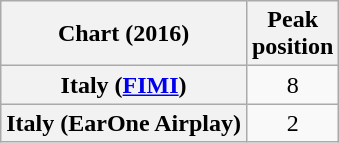<table class="wikitable sortable plainrowheaders" style="text-align:center;">
<tr>
<th>Chart (2016)</th>
<th>Peak<br>position</th>
</tr>
<tr>
<th scope="row">Italy (<a href='#'>FIMI</a>)</th>
<td>8</td>
</tr>
<tr>
<th scope="row">Italy (EarOne Airplay)</th>
<td align="center">2</td>
</tr>
</table>
